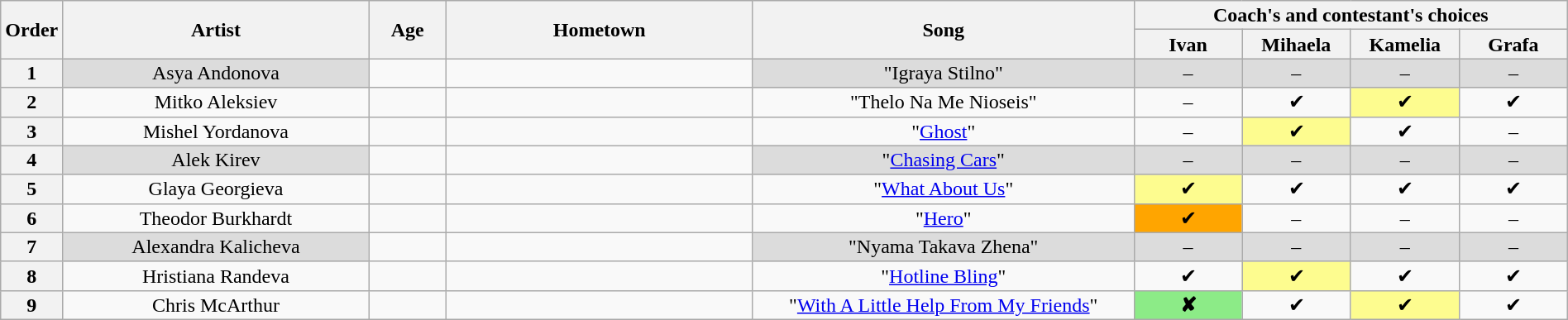<table class="wikitable" style="text-align:center; line-height:16px; width:100%;">
<tr>
<th rowspan="2" scope="col" style="width:02%;">Order</th>
<th rowspan="2" scope="col" style="width:20%;">Artist</th>
<th rowspan="2" scope="col" style="width:05%;">Age</th>
<th rowspan="2" scope="col" style="width:20%;">Hometown</th>
<th rowspan="2" scope="col" style="width:25%;">Song</th>
<th colspan="4" scope="col" style="width:28%;">Coach's and contestant's choices</th>
</tr>
<tr>
<th style="width:07%;">Ivan</th>
<th style="width:07%;">Mihaela</th>
<th style="width:07%;">Kamelia</th>
<th style="width:07%;">Grafa</th>
</tr>
<tr>
<th>1</th>
<td style="background:#dcdcdc;">Asya Andonova</td>
<td></td>
<td></td>
<td style="background:#dcdcdc;">"Igraya Stilno"</td>
<td style="background:#dcdcdc;">–</td>
<td style="background:#dcdcdc;">–</td>
<td style="background:#dcdcdc;">–</td>
<td style="background:#dcdcdc;">–</td>
</tr>
<tr>
<th>2</th>
<td>Mitko Aleksiev</td>
<td></td>
<td></td>
<td>"Thelo Na Me Nioseis"</td>
<td>–</td>
<td>✔</td>
<td style="background:#fdfc8f;">✔</td>
<td>✔</td>
</tr>
<tr>
<th>3</th>
<td>Mishel Yordanova</td>
<td></td>
<td></td>
<td>"<a href='#'>Ghost</a>"</td>
<td>–</td>
<td style="background:#fdfc8f;">✔</td>
<td>✔</td>
<td>–</td>
</tr>
<tr>
<th>4</th>
<td style="background:#dcdcdc;">Alek Kirev</td>
<td></td>
<td></td>
<td style="background:#dcdcdc;">"<a href='#'>Chasing Cars</a>"</td>
<td style="background:#dcdcdc;">–</td>
<td style="background:#dcdcdc;">–</td>
<td style="background:#dcdcdc;">–</td>
<td style="background:#dcdcdc;">–</td>
</tr>
<tr>
<th>5</th>
<td>Glaya Georgieva</td>
<td></td>
<td></td>
<td>"<a href='#'>What About Us</a>"</td>
<td style="background:#fdfc8f;">✔</td>
<td>✔</td>
<td>✔</td>
<td>✔</td>
</tr>
<tr>
<th>6</th>
<td>Theodor Burkhardt</td>
<td></td>
<td></td>
<td>"<a href='#'>Hero</a>"</td>
<td style="background:orange;">✔</td>
<td>–</td>
<td>–</td>
<td>–</td>
</tr>
<tr>
<th>7</th>
<td style="background:#dcdcdc;">Alexandra Kalicheva</td>
<td></td>
<td></td>
<td style="background:#dcdcdc;">"Nyama Takava Zhena"</td>
<td style="background:#dcdcdc;">–</td>
<td style="background:#dcdcdc;">–</td>
<td style="background:#dcdcdc;">–</td>
<td style="background:#dcdcdc;">–</td>
</tr>
<tr>
<th>8</th>
<td>Hristiana Randeva</td>
<td></td>
<td></td>
<td>"<a href='#'>Hotline Bling</a>"</td>
<td>✔</td>
<td style="background:#fdfc8f;">✔</td>
<td>✔</td>
<td>✔</td>
</tr>
<tr>
<th>9</th>
<td>Chris McArthur</td>
<td></td>
<td></td>
<td>"<a href='#'>With A Little Help From My Friends</a>"</td>
<td style="background:#8ceb87;"><strong>✘</strong></td>
<td>✔</td>
<td style="background:#fdfc8f;">✔</td>
<td>✔</td>
</tr>
</table>
